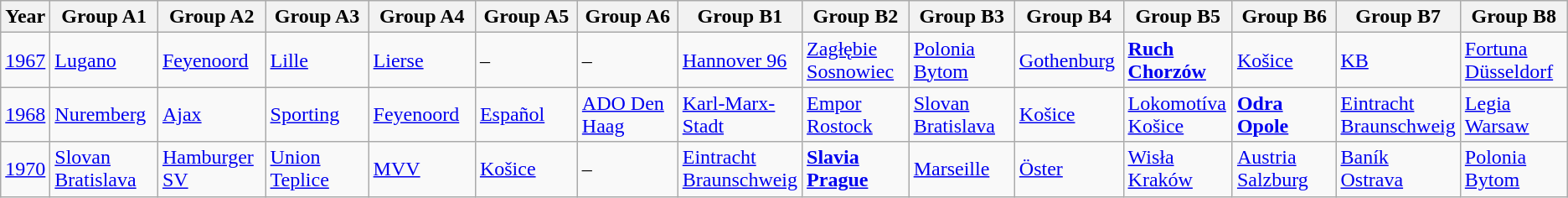<table class="wikitable" sortable>
<tr>
<th width=2%>Year</th>
<th width=7%>Group A1</th>
<th width=7%>Group A2</th>
<th width=7%>Group A3</th>
<th width=7%>Group A4</th>
<th width=7%>Group A5</th>
<th width=7%>Group A6</th>
<th width=7%>Group B1</th>
<th width=7%>Group B2</th>
<th width=7%>Group B3</th>
<th width=7%>Group B4</th>
<th width=7%>Group B5</th>
<th width=7%>Group B6</th>
<th width=7%>Group B7</th>
<th width=7%>Group B8</th>
</tr>
<tr>
<td align=center><a href='#'>1967</a></td>
<td> <a href='#'>Lugano</a></td>
<td> <a href='#'>Feyenoord</a></td>
<td> <a href='#'>Lille</a></td>
<td> <a href='#'>Lierse</a></td>
<td>–</td>
<td>–</td>
<td> <a href='#'>Hannover 96</a></td>
<td> <a href='#'>Zagłębie Sosnowiec</a></td>
<td> <a href='#'>Polonia Bytom</a></td>
<td> <a href='#'>Gothenburg</a></td>
<td> <strong><a href='#'>Ruch Chorzów</a></strong></td>
<td> <a href='#'>Košice</a></td>
<td> <a href='#'>KB</a></td>
<td> <a href='#'>Fortuna Düsseldorf</a></td>
</tr>
<tr>
<td align=center><a href='#'>1968</a></td>
<td> <a href='#'>Nuremberg</a></td>
<td> <a href='#'>Ajax</a></td>
<td> <a href='#'>Sporting</a></td>
<td> <a href='#'>Feyenoord</a></td>
<td> <a href='#'>Español</a></td>
<td> <a href='#'>ADO Den Haag</a></td>
<td> <a href='#'>Karl-Marx-Stadt</a></td>
<td> <a href='#'>Empor Rostock</a></td>
<td> <a href='#'>Slovan Bratislava</a></td>
<td> <a href='#'>Košice</a></td>
<td> <a href='#'>Lokomotíva Košice</a></td>
<td> <strong><a href='#'>Odra Opole</a></strong></td>
<td> <a href='#'>Eintracht Braunschweig</a></td>
<td> <a href='#'>Legia Warsaw</a></td>
</tr>
<tr>
<td align=center><a href='#'>1970</a></td>
<td> <a href='#'>Slovan Bratislava</a></td>
<td> <a href='#'>Hamburger SV</a></td>
<td> <a href='#'>Union Teplice</a></td>
<td> <a href='#'>MVV</a></td>
<td> <a href='#'>Košice</a></td>
<td>–</td>
<td> <a href='#'>Eintracht Braunschweig</a></td>
<td> <strong><a href='#'>Slavia Prague</a></strong></td>
<td> <a href='#'>Marseille</a></td>
<td> <a href='#'>Öster</a></td>
<td> <a href='#'>Wisła Kraków</a></td>
<td> <a href='#'>Austria Salzburg</a></td>
<td> <a href='#'>Baník Ostrava</a></td>
<td> <a href='#'>Polonia Bytom</a></td>
</tr>
</table>
